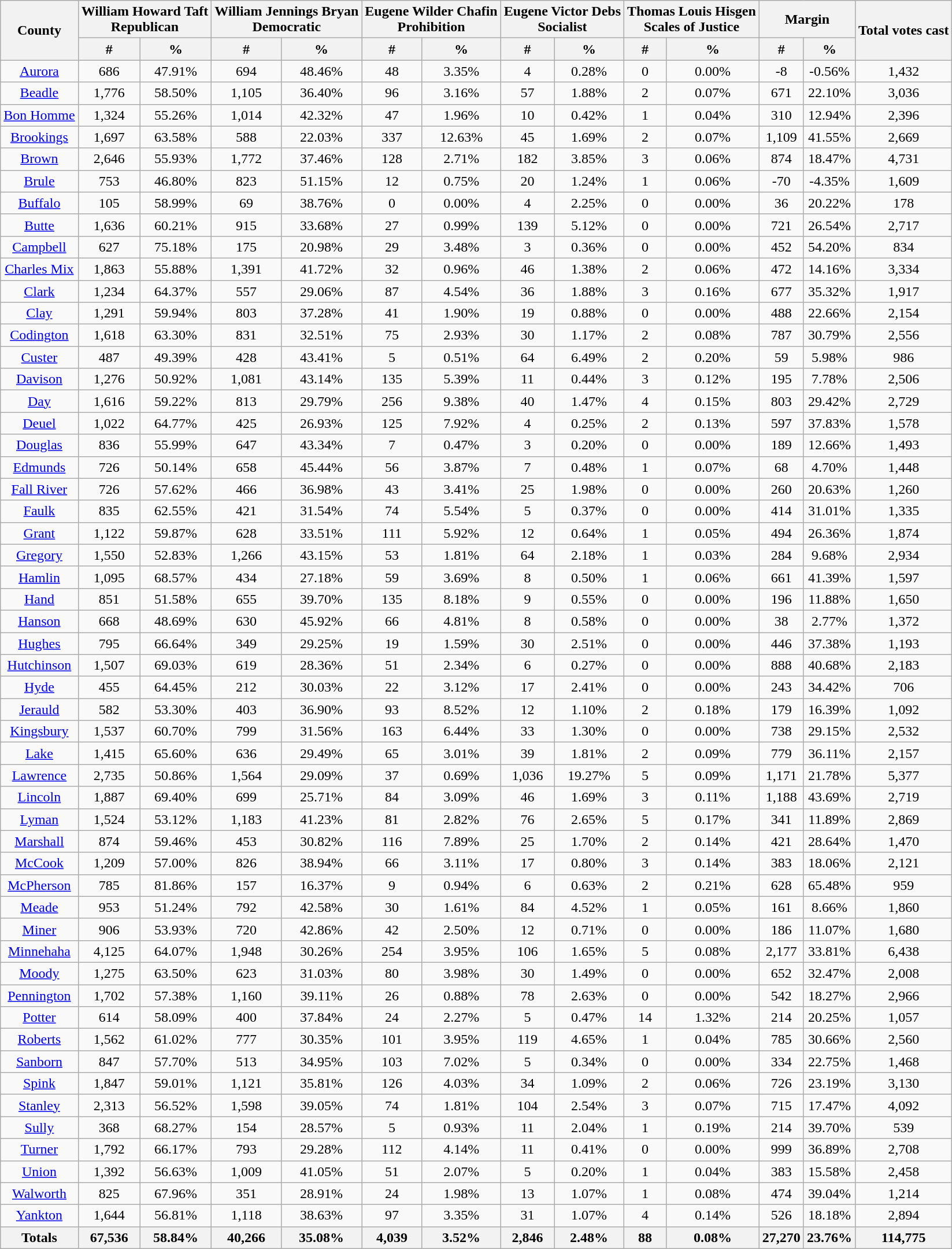<table class="wikitable sortable">
<tr>
<th rowspan="2">County</th>
<th colspan="2">William Howard Taft<br>Republican</th>
<th colspan="2">William Jennings Bryan<br>Democratic</th>
<th colspan="2">Eugene Wilder Chafin<br>Prohibition</th>
<th colspan="2">Eugene Victor Debs<br>Socialist</th>
<th colspan="2">Thomas Louis Hisgen<br>Scales of Justice</th>
<th colspan="2">Margin</th>
<th rowspan="2">Total votes cast</th>
</tr>
<tr bgcolor="lightgrey">
<th data-sort-type="number">#</th>
<th data-sort-type="number">%</th>
<th data-sort-type="number">#</th>
<th data-sort-type="number">%</th>
<th data-sort-type="number">#</th>
<th data-sort-type="number">%</th>
<th data-sort-type="number">#</th>
<th data-sort-type="number">%</th>
<th data-sort-type="number">#</th>
<th data-sort-type="number">%</th>
<th data-sort-type="number">#</th>
<th data-sort-type="number">%</th>
</tr>
<tr style="text-align:center;">
<td><a href='#'>Aurora</a></td>
<td>686</td>
<td>47.91%</td>
<td>694</td>
<td>48.46%</td>
<td>48</td>
<td>3.35%</td>
<td>4</td>
<td>0.28%</td>
<td>0</td>
<td>0.00%</td>
<td>-8</td>
<td>-0.56%</td>
<td>1,432</td>
</tr>
<tr style="text-align:center;">
<td><a href='#'>Beadle</a></td>
<td>1,776</td>
<td>58.50%</td>
<td>1,105</td>
<td>36.40%</td>
<td>96</td>
<td>3.16%</td>
<td>57</td>
<td>1.88%</td>
<td>2</td>
<td>0.07%</td>
<td>671</td>
<td>22.10%</td>
<td>3,036</td>
</tr>
<tr style="text-align:center;">
<td><a href='#'>Bon Homme</a></td>
<td>1,324</td>
<td>55.26%</td>
<td>1,014</td>
<td>42.32%</td>
<td>47</td>
<td>1.96%</td>
<td>10</td>
<td>0.42%</td>
<td>1</td>
<td>0.04%</td>
<td>310</td>
<td>12.94%</td>
<td>2,396</td>
</tr>
<tr style="text-align:center;">
<td><a href='#'>Brookings</a></td>
<td>1,697</td>
<td>63.58%</td>
<td>588</td>
<td>22.03%</td>
<td>337</td>
<td>12.63%</td>
<td>45</td>
<td>1.69%</td>
<td>2</td>
<td>0.07%</td>
<td>1,109</td>
<td>41.55%</td>
<td>2,669</td>
</tr>
<tr style="text-align:center;">
<td><a href='#'>Brown</a></td>
<td>2,646</td>
<td>55.93%</td>
<td>1,772</td>
<td>37.46%</td>
<td>128</td>
<td>2.71%</td>
<td>182</td>
<td>3.85%</td>
<td>3</td>
<td>0.06%</td>
<td>874</td>
<td>18.47%</td>
<td>4,731</td>
</tr>
<tr style="text-align:center;">
<td><a href='#'>Brule</a></td>
<td>753</td>
<td>46.80%</td>
<td>823</td>
<td>51.15%</td>
<td>12</td>
<td>0.75%</td>
<td>20</td>
<td>1.24%</td>
<td>1</td>
<td>0.06%</td>
<td>-70</td>
<td>-4.35%</td>
<td>1,609</td>
</tr>
<tr style="text-align:center;">
<td><a href='#'>Buffalo</a></td>
<td>105</td>
<td>58.99%</td>
<td>69</td>
<td>38.76%</td>
<td>0</td>
<td>0.00%</td>
<td>4</td>
<td>2.25%</td>
<td>0</td>
<td>0.00%</td>
<td>36</td>
<td>20.22%</td>
<td>178</td>
</tr>
<tr style="text-align:center;">
<td><a href='#'>Butte</a></td>
<td>1,636</td>
<td>60.21%</td>
<td>915</td>
<td>33.68%</td>
<td>27</td>
<td>0.99%</td>
<td>139</td>
<td>5.12%</td>
<td>0</td>
<td>0.00%</td>
<td>721</td>
<td>26.54%</td>
<td>2,717</td>
</tr>
<tr style="text-align:center;">
<td><a href='#'>Campbell</a></td>
<td>627</td>
<td>75.18%</td>
<td>175</td>
<td>20.98%</td>
<td>29</td>
<td>3.48%</td>
<td>3</td>
<td>0.36%</td>
<td>0</td>
<td>0.00%</td>
<td>452</td>
<td>54.20%</td>
<td>834</td>
</tr>
<tr style="text-align:center;">
<td><a href='#'>Charles Mix</a></td>
<td>1,863</td>
<td>55.88%</td>
<td>1,391</td>
<td>41.72%</td>
<td>32</td>
<td>0.96%</td>
<td>46</td>
<td>1.38%</td>
<td>2</td>
<td>0.06%</td>
<td>472</td>
<td>14.16%</td>
<td>3,334</td>
</tr>
<tr style="text-align:center;">
<td><a href='#'>Clark</a></td>
<td>1,234</td>
<td>64.37%</td>
<td>557</td>
<td>29.06%</td>
<td>87</td>
<td>4.54%</td>
<td>36</td>
<td>1.88%</td>
<td>3</td>
<td>0.16%</td>
<td>677</td>
<td>35.32%</td>
<td>1,917</td>
</tr>
<tr style="text-align:center;">
<td><a href='#'>Clay</a></td>
<td>1,291</td>
<td>59.94%</td>
<td>803</td>
<td>37.28%</td>
<td>41</td>
<td>1.90%</td>
<td>19</td>
<td>0.88%</td>
<td>0</td>
<td>0.00%</td>
<td>488</td>
<td>22.66%</td>
<td>2,154</td>
</tr>
<tr style="text-align:center;">
<td><a href='#'>Codington</a></td>
<td>1,618</td>
<td>63.30%</td>
<td>831</td>
<td>32.51%</td>
<td>75</td>
<td>2.93%</td>
<td>30</td>
<td>1.17%</td>
<td>2</td>
<td>0.08%</td>
<td>787</td>
<td>30.79%</td>
<td>2,556</td>
</tr>
<tr style="text-align:center;">
<td><a href='#'>Custer</a></td>
<td>487</td>
<td>49.39%</td>
<td>428</td>
<td>43.41%</td>
<td>5</td>
<td>0.51%</td>
<td>64</td>
<td>6.49%</td>
<td>2</td>
<td>0.20%</td>
<td>59</td>
<td>5.98%</td>
<td>986</td>
</tr>
<tr style="text-align:center;">
<td><a href='#'>Davison</a></td>
<td>1,276</td>
<td>50.92%</td>
<td>1,081</td>
<td>43.14%</td>
<td>135</td>
<td>5.39%</td>
<td>11</td>
<td>0.44%</td>
<td>3</td>
<td>0.12%</td>
<td>195</td>
<td>7.78%</td>
<td>2,506</td>
</tr>
<tr style="text-align:center;">
<td><a href='#'>Day</a></td>
<td>1,616</td>
<td>59.22%</td>
<td>813</td>
<td>29.79%</td>
<td>256</td>
<td>9.38%</td>
<td>40</td>
<td>1.47%</td>
<td>4</td>
<td>0.15%</td>
<td>803</td>
<td>29.42%</td>
<td>2,729</td>
</tr>
<tr style="text-align:center;">
<td><a href='#'>Deuel</a></td>
<td>1,022</td>
<td>64.77%</td>
<td>425</td>
<td>26.93%</td>
<td>125</td>
<td>7.92%</td>
<td>4</td>
<td>0.25%</td>
<td>2</td>
<td>0.13%</td>
<td>597</td>
<td>37.83%</td>
<td>1,578</td>
</tr>
<tr style="text-align:center;">
<td><a href='#'>Douglas</a></td>
<td>836</td>
<td>55.99%</td>
<td>647</td>
<td>43.34%</td>
<td>7</td>
<td>0.47%</td>
<td>3</td>
<td>0.20%</td>
<td>0</td>
<td>0.00%</td>
<td>189</td>
<td>12.66%</td>
<td>1,493</td>
</tr>
<tr style="text-align:center;">
<td><a href='#'>Edmunds</a></td>
<td>726</td>
<td>50.14%</td>
<td>658</td>
<td>45.44%</td>
<td>56</td>
<td>3.87%</td>
<td>7</td>
<td>0.48%</td>
<td>1</td>
<td>0.07%</td>
<td>68</td>
<td>4.70%</td>
<td>1,448</td>
</tr>
<tr style="text-align:center;">
<td><a href='#'>Fall River</a></td>
<td>726</td>
<td>57.62%</td>
<td>466</td>
<td>36.98%</td>
<td>43</td>
<td>3.41%</td>
<td>25</td>
<td>1.98%</td>
<td>0</td>
<td>0.00%</td>
<td>260</td>
<td>20.63%</td>
<td>1,260</td>
</tr>
<tr style="text-align:center;">
<td><a href='#'>Faulk</a></td>
<td>835</td>
<td>62.55%</td>
<td>421</td>
<td>31.54%</td>
<td>74</td>
<td>5.54%</td>
<td>5</td>
<td>0.37%</td>
<td>0</td>
<td>0.00%</td>
<td>414</td>
<td>31.01%</td>
<td>1,335</td>
</tr>
<tr style="text-align:center;">
<td><a href='#'>Grant</a></td>
<td>1,122</td>
<td>59.87%</td>
<td>628</td>
<td>33.51%</td>
<td>111</td>
<td>5.92%</td>
<td>12</td>
<td>0.64%</td>
<td>1</td>
<td>0.05%</td>
<td>494</td>
<td>26.36%</td>
<td>1,874</td>
</tr>
<tr style="text-align:center;">
<td><a href='#'>Gregory</a></td>
<td>1,550</td>
<td>52.83%</td>
<td>1,266</td>
<td>43.15%</td>
<td>53</td>
<td>1.81%</td>
<td>64</td>
<td>2.18%</td>
<td>1</td>
<td>0.03%</td>
<td>284</td>
<td>9.68%</td>
<td>2,934</td>
</tr>
<tr style="text-align:center;">
<td><a href='#'>Hamlin</a></td>
<td>1,095</td>
<td>68.57%</td>
<td>434</td>
<td>27.18%</td>
<td>59</td>
<td>3.69%</td>
<td>8</td>
<td>0.50%</td>
<td>1</td>
<td>0.06%</td>
<td>661</td>
<td>41.39%</td>
<td>1,597</td>
</tr>
<tr style="text-align:center;">
<td><a href='#'>Hand</a></td>
<td>851</td>
<td>51.58%</td>
<td>655</td>
<td>39.70%</td>
<td>135</td>
<td>8.18%</td>
<td>9</td>
<td>0.55%</td>
<td>0</td>
<td>0.00%</td>
<td>196</td>
<td>11.88%</td>
<td>1,650</td>
</tr>
<tr style="text-align:center;">
<td><a href='#'>Hanson</a></td>
<td>668</td>
<td>48.69%</td>
<td>630</td>
<td>45.92%</td>
<td>66</td>
<td>4.81%</td>
<td>8</td>
<td>0.58%</td>
<td>0</td>
<td>0.00%</td>
<td>38</td>
<td>2.77%</td>
<td>1,372</td>
</tr>
<tr style="text-align:center;">
<td><a href='#'>Hughes</a></td>
<td>795</td>
<td>66.64%</td>
<td>349</td>
<td>29.25%</td>
<td>19</td>
<td>1.59%</td>
<td>30</td>
<td>2.51%</td>
<td>0</td>
<td>0.00%</td>
<td>446</td>
<td>37.38%</td>
<td>1,193</td>
</tr>
<tr style="text-align:center;">
<td><a href='#'>Hutchinson</a></td>
<td>1,507</td>
<td>69.03%</td>
<td>619</td>
<td>28.36%</td>
<td>51</td>
<td>2.34%</td>
<td>6</td>
<td>0.27%</td>
<td>0</td>
<td>0.00%</td>
<td>888</td>
<td>40.68%</td>
<td>2,183</td>
</tr>
<tr style="text-align:center;">
<td><a href='#'>Hyde</a></td>
<td>455</td>
<td>64.45%</td>
<td>212</td>
<td>30.03%</td>
<td>22</td>
<td>3.12%</td>
<td>17</td>
<td>2.41%</td>
<td>0</td>
<td>0.00%</td>
<td>243</td>
<td>34.42%</td>
<td>706</td>
</tr>
<tr style="text-align:center;">
<td><a href='#'>Jerauld</a></td>
<td>582</td>
<td>53.30%</td>
<td>403</td>
<td>36.90%</td>
<td>93</td>
<td>8.52%</td>
<td>12</td>
<td>1.10%</td>
<td>2</td>
<td>0.18%</td>
<td>179</td>
<td>16.39%</td>
<td>1,092</td>
</tr>
<tr style="text-align:center;">
<td><a href='#'>Kingsbury</a></td>
<td>1,537</td>
<td>60.70%</td>
<td>799</td>
<td>31.56%</td>
<td>163</td>
<td>6.44%</td>
<td>33</td>
<td>1.30%</td>
<td>0</td>
<td>0.00%</td>
<td>738</td>
<td>29.15%</td>
<td>2,532</td>
</tr>
<tr style="text-align:center;">
<td><a href='#'>Lake</a></td>
<td>1,415</td>
<td>65.60%</td>
<td>636</td>
<td>29.49%</td>
<td>65</td>
<td>3.01%</td>
<td>39</td>
<td>1.81%</td>
<td>2</td>
<td>0.09%</td>
<td>779</td>
<td>36.11%</td>
<td>2,157</td>
</tr>
<tr style="text-align:center;">
<td><a href='#'>Lawrence</a></td>
<td>2,735</td>
<td>50.86%</td>
<td>1,564</td>
<td>29.09%</td>
<td>37</td>
<td>0.69%</td>
<td>1,036</td>
<td>19.27%</td>
<td>5</td>
<td>0.09%</td>
<td>1,171</td>
<td>21.78%</td>
<td>5,377</td>
</tr>
<tr style="text-align:center;">
<td><a href='#'>Lincoln</a></td>
<td>1,887</td>
<td>69.40%</td>
<td>699</td>
<td>25.71%</td>
<td>84</td>
<td>3.09%</td>
<td>46</td>
<td>1.69%</td>
<td>3</td>
<td>0.11%</td>
<td>1,188</td>
<td>43.69%</td>
<td>2,719</td>
</tr>
<tr style="text-align:center;">
<td><a href='#'>Lyman</a></td>
<td>1,524</td>
<td>53.12%</td>
<td>1,183</td>
<td>41.23%</td>
<td>81</td>
<td>2.82%</td>
<td>76</td>
<td>2.65%</td>
<td>5</td>
<td>0.17%</td>
<td>341</td>
<td>11.89%</td>
<td>2,869</td>
</tr>
<tr style="text-align:center;">
<td><a href='#'>Marshall</a></td>
<td>874</td>
<td>59.46%</td>
<td>453</td>
<td>30.82%</td>
<td>116</td>
<td>7.89%</td>
<td>25</td>
<td>1.70%</td>
<td>2</td>
<td>0.14%</td>
<td>421</td>
<td>28.64%</td>
<td>1,470</td>
</tr>
<tr style="text-align:center;">
<td><a href='#'>McCook</a></td>
<td>1,209</td>
<td>57.00%</td>
<td>826</td>
<td>38.94%</td>
<td>66</td>
<td>3.11%</td>
<td>17</td>
<td>0.80%</td>
<td>3</td>
<td>0.14%</td>
<td>383</td>
<td>18.06%</td>
<td>2,121</td>
</tr>
<tr style="text-align:center;">
<td><a href='#'>McPherson</a></td>
<td>785</td>
<td>81.86%</td>
<td>157</td>
<td>16.37%</td>
<td>9</td>
<td>0.94%</td>
<td>6</td>
<td>0.63%</td>
<td>2</td>
<td>0.21%</td>
<td>628</td>
<td>65.48%</td>
<td>959</td>
</tr>
<tr style="text-align:center;">
<td><a href='#'>Meade</a></td>
<td>953</td>
<td>51.24%</td>
<td>792</td>
<td>42.58%</td>
<td>30</td>
<td>1.61%</td>
<td>84</td>
<td>4.52%</td>
<td>1</td>
<td>0.05%</td>
<td>161</td>
<td>8.66%</td>
<td>1,860</td>
</tr>
<tr style="text-align:center;">
<td><a href='#'>Miner</a></td>
<td>906</td>
<td>53.93%</td>
<td>720</td>
<td>42.86%</td>
<td>42</td>
<td>2.50%</td>
<td>12</td>
<td>0.71%</td>
<td>0</td>
<td>0.00%</td>
<td>186</td>
<td>11.07%</td>
<td>1,680</td>
</tr>
<tr style="text-align:center;">
<td><a href='#'>Minnehaha</a></td>
<td>4,125</td>
<td>64.07%</td>
<td>1,948</td>
<td>30.26%</td>
<td>254</td>
<td>3.95%</td>
<td>106</td>
<td>1.65%</td>
<td>5</td>
<td>0.08%</td>
<td>2,177</td>
<td>33.81%</td>
<td>6,438</td>
</tr>
<tr style="text-align:center;">
<td><a href='#'>Moody</a></td>
<td>1,275</td>
<td>63.50%</td>
<td>623</td>
<td>31.03%</td>
<td>80</td>
<td>3.98%</td>
<td>30</td>
<td>1.49%</td>
<td>0</td>
<td>0.00%</td>
<td>652</td>
<td>32.47%</td>
<td>2,008</td>
</tr>
<tr style="text-align:center;">
<td><a href='#'>Pennington</a></td>
<td>1,702</td>
<td>57.38%</td>
<td>1,160</td>
<td>39.11%</td>
<td>26</td>
<td>0.88%</td>
<td>78</td>
<td>2.63%</td>
<td>0</td>
<td>0.00%</td>
<td>542</td>
<td>18.27%</td>
<td>2,966</td>
</tr>
<tr style="text-align:center;">
<td><a href='#'>Potter</a></td>
<td>614</td>
<td>58.09%</td>
<td>400</td>
<td>37.84%</td>
<td>24</td>
<td>2.27%</td>
<td>5</td>
<td>0.47%</td>
<td>14</td>
<td>1.32%</td>
<td>214</td>
<td>20.25%</td>
<td>1,057</td>
</tr>
<tr style="text-align:center;">
<td><a href='#'>Roberts</a></td>
<td>1,562</td>
<td>61.02%</td>
<td>777</td>
<td>30.35%</td>
<td>101</td>
<td>3.95%</td>
<td>119</td>
<td>4.65%</td>
<td>1</td>
<td>0.04%</td>
<td>785</td>
<td>30.66%</td>
<td>2,560</td>
</tr>
<tr style="text-align:center;">
<td><a href='#'>Sanborn</a></td>
<td>847</td>
<td>57.70%</td>
<td>513</td>
<td>34.95%</td>
<td>103</td>
<td>7.02%</td>
<td>5</td>
<td>0.34%</td>
<td>0</td>
<td>0.00%</td>
<td>334</td>
<td>22.75%</td>
<td>1,468</td>
</tr>
<tr style="text-align:center;">
<td><a href='#'>Spink</a></td>
<td>1,847</td>
<td>59.01%</td>
<td>1,121</td>
<td>35.81%</td>
<td>126</td>
<td>4.03%</td>
<td>34</td>
<td>1.09%</td>
<td>2</td>
<td>0.06%</td>
<td>726</td>
<td>23.19%</td>
<td>3,130</td>
</tr>
<tr style="text-align:center;">
<td><a href='#'>Stanley</a></td>
<td>2,313</td>
<td>56.52%</td>
<td>1,598</td>
<td>39.05%</td>
<td>74</td>
<td>1.81%</td>
<td>104</td>
<td>2.54%</td>
<td>3</td>
<td>0.07%</td>
<td>715</td>
<td>17.47%</td>
<td>4,092</td>
</tr>
<tr style="text-align:center;">
<td><a href='#'>Sully</a></td>
<td>368</td>
<td>68.27%</td>
<td>154</td>
<td>28.57%</td>
<td>5</td>
<td>0.93%</td>
<td>11</td>
<td>2.04%</td>
<td>1</td>
<td>0.19%</td>
<td>214</td>
<td>39.70%</td>
<td>539</td>
</tr>
<tr style="text-align:center;">
<td><a href='#'>Turner</a></td>
<td>1,792</td>
<td>66.17%</td>
<td>793</td>
<td>29.28%</td>
<td>112</td>
<td>4.14%</td>
<td>11</td>
<td>0.41%</td>
<td>0</td>
<td>0.00%</td>
<td>999</td>
<td>36.89%</td>
<td>2,708</td>
</tr>
<tr style="text-align:center;">
<td><a href='#'>Union</a></td>
<td>1,392</td>
<td>56.63%</td>
<td>1,009</td>
<td>41.05%</td>
<td>51</td>
<td>2.07%</td>
<td>5</td>
<td>0.20%</td>
<td>1</td>
<td>0.04%</td>
<td>383</td>
<td>15.58%</td>
<td>2,458</td>
</tr>
<tr style="text-align:center;">
<td><a href='#'>Walworth</a></td>
<td>825</td>
<td>67.96%</td>
<td>351</td>
<td>28.91%</td>
<td>24</td>
<td>1.98%</td>
<td>13</td>
<td>1.07%</td>
<td>1</td>
<td>0.08%</td>
<td>474</td>
<td>39.04%</td>
<td>1,214</td>
</tr>
<tr style="text-align:center;">
<td><a href='#'>Yankton</a></td>
<td>1,644</td>
<td>56.81%</td>
<td>1,118</td>
<td>38.63%</td>
<td>97</td>
<td>3.35%</td>
<td>31</td>
<td>1.07%</td>
<td>4</td>
<td>0.14%</td>
<td>526</td>
<td>18.18%</td>
<td>2,894</td>
</tr>
<tr style="text-align:center;">
<th>Totals</th>
<th>67,536</th>
<th>58.84%</th>
<th>40,266</th>
<th>35.08%</th>
<th>4,039</th>
<th>3.52%</th>
<th>2,846</th>
<th>2.48%</th>
<th>88</th>
<th>0.08%</th>
<th>27,270</th>
<th>23.76%</th>
<th>114,775</th>
</tr>
</table>
